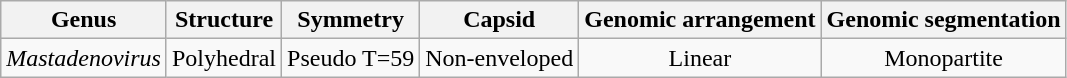<table class="wikitable sortable" style="text-align:center">
<tr>
<th>Genus</th>
<th>Structure</th>
<th>Symmetry</th>
<th>Capsid</th>
<th>Genomic arrangement</th>
<th>Genomic segmentation</th>
</tr>
<tr>
<td><em>Mastadenovirus</em></td>
<td>Polyhedral</td>
<td>Pseudo T=59</td>
<td>Non-enveloped</td>
<td>Linear</td>
<td>Monopartite</td>
</tr>
</table>
